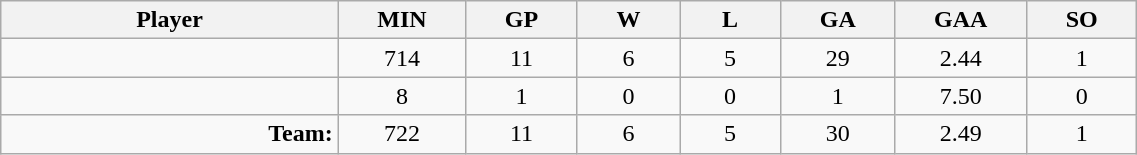<table class="wikitable sortable" width="60%">
<tr>
<th bgcolor="#DDDDFF" width="10%">Player</th>
<th width="3%" bgcolor="#DDDDFF" title="Minutes played">MIN</th>
<th width="3%" bgcolor="#DDDDFF" title="Games played in">GP</th>
<th width="3%" bgcolor="#DDDDFF" title="Wins">W</th>
<th width="3%" bgcolor="#DDDDFF"title="Losses">L</th>
<th width="3%" bgcolor="#DDDDFF" title="Goals against">GA</th>
<th width="3%" bgcolor="#DDDDFF" title="Goals against average">GAA</th>
<th width="3%" bgcolor="#DDDDFF" title="Shut-outs">SO</th>
</tr>
<tr align="center">
<td align="right"></td>
<td>714</td>
<td>11</td>
<td>6</td>
<td>5</td>
<td>29</td>
<td>2.44</td>
<td>1</td>
</tr>
<tr align="center">
<td align="right"></td>
<td>8</td>
<td>1</td>
<td>0</td>
<td>0</td>
<td>1</td>
<td>7.50</td>
<td>0</td>
</tr>
<tr align="center">
<td align="right"><strong>Team:</strong></td>
<td>722</td>
<td>11</td>
<td>6</td>
<td>5</td>
<td>30</td>
<td>2.49</td>
<td>1</td>
</tr>
</table>
